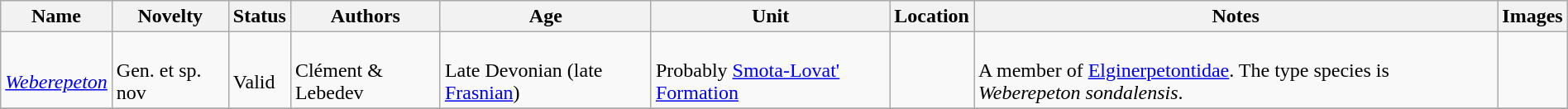<table class="wikitable sortable" align="center" width="100%">
<tr>
<th>Name</th>
<th>Novelty</th>
<th>Status</th>
<th>Authors</th>
<th>Age</th>
<th>Unit</th>
<th>Location</th>
<th>Notes</th>
<th>Images</th>
</tr>
<tr>
<td><br><em><a href='#'>Weberepeton</a></em></td>
<td><br>Gen. et sp. nov</td>
<td><br>Valid</td>
<td><br>Clément & Lebedev</td>
<td><br>Late Devonian (late <a href='#'>Frasnian</a>)</td>
<td><br>Probably <a href='#'>Smota-Lovat' Formation</a></td>
<td><br></td>
<td><br>A member of <a href='#'>Elginerpetontidae</a>. The type species is <em>Weberepeton sondalensis</em>.</td>
<td></td>
</tr>
<tr>
</tr>
</table>
